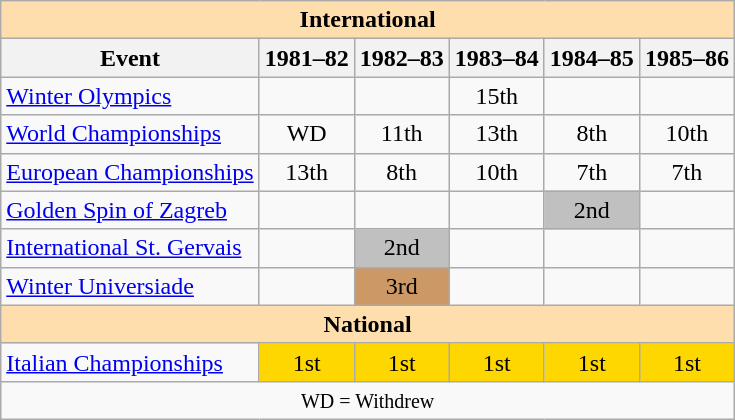<table class="wikitable" style="text-align:center">
<tr>
<th style="background-color: #ffdead; " colspan=6 align=center><strong>International</strong></th>
</tr>
<tr>
<th>Event</th>
<th>1981–82</th>
<th>1982–83</th>
<th>1983–84</th>
<th>1984–85</th>
<th>1985–86</th>
</tr>
<tr>
<td align=left><a href='#'>Winter Olympics</a></td>
<td></td>
<td></td>
<td>15th</td>
<td></td>
<td></td>
</tr>
<tr>
<td align=left><a href='#'>World Championships</a></td>
<td>WD</td>
<td>11th</td>
<td>13th</td>
<td>8th</td>
<td>10th</td>
</tr>
<tr>
<td align=left><a href='#'>European Championships</a></td>
<td>13th</td>
<td>8th</td>
<td>10th</td>
<td>7th</td>
<td>7th</td>
</tr>
<tr>
<td align=left><a href='#'>Golden Spin of Zagreb</a></td>
<td></td>
<td></td>
<td></td>
<td bgcolor=silver>2nd</td>
<td></td>
</tr>
<tr>
<td align=left><a href='#'>International St. Gervais</a></td>
<td></td>
<td bgcolor=silver>2nd</td>
<td></td>
<td></td>
<td></td>
</tr>
<tr>
<td align=left><a href='#'>Winter Universiade</a></td>
<td></td>
<td bgcolor=cc9966>3rd</td>
<td></td>
<td></td>
<td></td>
</tr>
<tr>
<th style="background-color: #ffdead; " colspan=6 align=center><strong>National</strong></th>
</tr>
<tr>
<td align=left><a href='#'>Italian Championships</a></td>
<td bgcolor=gold>1st</td>
<td bgcolor=gold>1st</td>
<td bgcolor=gold>1st</td>
<td bgcolor=gold>1st</td>
<td bgcolor=gold>1st</td>
</tr>
<tr>
<td colspan=6 align=center><small> WD = Withdrew </small></td>
</tr>
</table>
